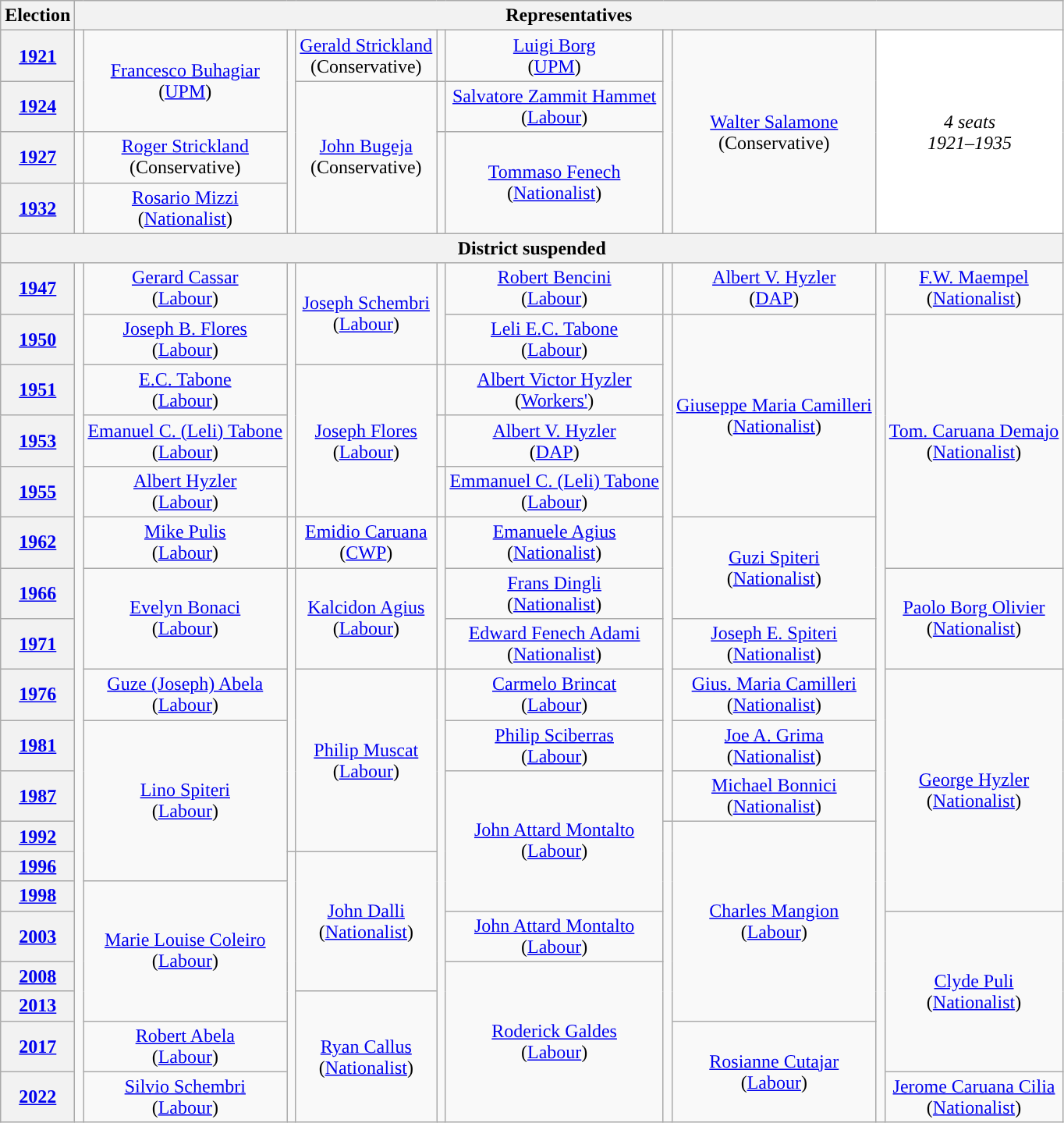<table class="wikitable" style="text-align:center">
<tr>
<th>Election</th>
<th colspan=10>Representatives</th>
</tr>
<tr>
<th><a href='#'>1921</a></th>
<td rowspan=2; style="background-color: "></td>
<td rowspan=2><a href='#'>Francesco Buhagiar</a><br>(<a href='#'>UPM</a>)</td>
<td rowspan=4; style="background-color: "></td>
<td rowspan=1><a href='#'>Gerald Strickland</a><br>(Conservative)</td>
<td rowspan=1; style="background-color: "></td>
<td rowspan=1><a href='#'>Luigi Borg</a><br>(<a href='#'>UPM</a>)</td>
<td rowspan=4; style="background-color: "></td>
<td rowspan=4><a href='#'>Walter Salamone</a><br>(Conservative)</td>
<td style="background-color:#FFFFFF" rowspan=4 colspan=2><em>4 seats<br>1921–1935</em></td>
</tr>
<tr>
<th><a href='#'>1924</a></th>
<td rowspan=3><a href='#'>John Bugeja</a><br>(Conservative)</td>
<td rowspan=1; style="background-color: "></td>
<td rowspan=1><a href='#'>Salvatore Zammit Hammet</a><br>(<a href='#'>Labour</a>)</td>
</tr>
<tr>
<th><a href='#'>1927</a></th>
<td rowspan=1; style="background-color: "></td>
<td rowspan=1><a href='#'>Roger Strickland</a><br>(Conservative)</td>
<td rowspan=2; style="background-color: "></td>
<td rowspan=2><a href='#'>Tommaso Fenech</a><br>(<a href='#'>Nationalist</a>)</td>
</tr>
<tr>
<th><a href='#'>1932</a></th>
<td rowspan=1; style="background-color: "></td>
<td rowspan=1><a href='#'>Rosario Mizzi</a><br>(<a href='#'>Nationalist</a>)</td>
</tr>
<tr>
<th colspan=13>District suspended</th>
</tr>
<tr>
<th><a href='#'>1947</a></th>
<td rowspan=19; style="background-color: "></td>
<td rowspan=1><a href='#'>Gerard Cassar</a><br>(<a href='#'>Labour</a>)</td>
<td rowspan=5; style="background-color: "></td>
<td rowspan=2><a href='#'>Joseph Schembri</a><br>(<a href='#'>Labour</a>)</td>
<td rowspan=2; style="background-color: "></td>
<td rowspan=1><a href='#'>Robert Bencini</a><br>(<a href='#'>Labour</a>)</td>
<td rowspan=1; style="background-color: "></td>
<td rowspan=1><a href='#'>Albert V. Hyzler</a><br>(<a href='#'>DAP</a>)</td>
<td rowspan=19; style="background-color: "></td>
<td rowspan=1><a href='#'>F.W. Maempel</a><br>(<a href='#'>Nationalist</a>)</td>
</tr>
<tr>
<th><a href='#'>1950</a></th>
<td rowspan=1><a href='#'>Joseph B. Flores</a><br>(<a href='#'>Labour</a>)</td>
<td rowspan=1><a href='#'>Leli E.C. Tabone</a><br>(<a href='#'>Labour</a>)</td>
<td rowspan=10; style="background-color: "></td>
<td rowspan=4><a href='#'>Giuseppe Maria Camilleri</a><br>(<a href='#'>Nationalist</a>)</td>
<td rowspan=5><a href='#'>Tom. Caruana Demajo</a><br>(<a href='#'>Nationalist</a>)</td>
</tr>
<tr>
<th><a href='#'>1951</a></th>
<td rowspan=1><a href='#'>E.C. Tabone</a><br>(<a href='#'>Labour</a>)</td>
<td rowspan=3><a href='#'>Joseph Flores</a><br>(<a href='#'>Labour</a>)</td>
<td rowspan=1; style="background-color: "></td>
<td rowspan=1><a href='#'>Albert Victor Hyzler</a><br>(<a href='#'>Workers'</a>)</td>
</tr>
<tr>
<th><a href='#'>1953</a></th>
<td rowspan=1><a href='#'>Emanuel C. (Leli) Tabone</a><br>(<a href='#'>Labour</a>)</td>
<td rowspan=1; style="background-color: "></td>
<td rowspan=1><a href='#'>Albert V. Hyzler</a><br>(<a href='#'>DAP</a>)</td>
</tr>
<tr>
<th><a href='#'>1955</a></th>
<td rowspan=1><a href='#'>Albert Hyzler</a><br>(<a href='#'>Labour</a>)</td>
<td rowspan=1; style="background-color: "></td>
<td rowspan=1><a href='#'>Emmanuel C. (Leli) Tabone</a><br>(<a href='#'>Labour</a>)</td>
</tr>
<tr>
<th><a href='#'>1962</a></th>
<td rowspan=1><a href='#'>Mike Pulis</a><br>(<a href='#'>Labour</a>)</td>
<td rowspan=1; style="background-color: "></td>
<td rowspan=1><a href='#'>Emidio Caruana</a><br>(<a href='#'>CWP</a>)</td>
<td rowspan=3; style="background-color: "></td>
<td rowspan=1><a href='#'>Emanuele Agius</a><br>(<a href='#'>Nationalist</a>)</td>
<td rowspan=2><a href='#'>Guzi Spiteri</a><br>(<a href='#'>Nationalist</a>)</td>
</tr>
<tr>
<th><a href='#'>1966</a></th>
<td rowspan=2><a href='#'>Evelyn Bonaci</a><br>(<a href='#'>Labour</a>)</td>
<td rowspan=6; style="background-color: "></td>
<td rowspan=2><a href='#'>Kalcidon Agius</a><br>(<a href='#'>Labour</a>)</td>
<td rowspan=1><a href='#'>Frans Dingli</a><br>(<a href='#'>Nationalist</a>)</td>
<td rowspan=2><a href='#'>Paolo Borg Olivier</a><br>(<a href='#'>Nationalist</a>)</td>
</tr>
<tr>
<th><a href='#'>1971</a></th>
<td rowspan=1><a href='#'>Edward Fenech Adami</a><br>(<a href='#'>Nationalist</a>)</td>
<td rowspan=1><a href='#'>Joseph E. Spiteri</a><br>(<a href='#'>Nationalist</a>)</td>
</tr>
<tr>
<th><a href='#'>1976</a></th>
<td rowspan=1><a href='#'>Guze (Joseph) Abela</a><br>(<a href='#'>Labour</a>)</td>
<td rowspan=4><a href='#'>Philip Muscat</a><br>(<a href='#'>Labour</a>)</td>
<td rowspan=11; style="background-color: "></td>
<td rowspan=1><a href='#'>Carmelo Brincat</a><br>(<a href='#'>Labour</a>)</td>
<td rowspan=1><a href='#'>Gius. Maria Camilleri</a><br>(<a href='#'>Nationalist</a>)</td>
<td rowspan=6><a href='#'>George Hyzler</a><br>(<a href='#'>Nationalist</a>)</td>
</tr>
<tr>
<th><a href='#'>1981</a></th>
<td rowspan=4><a href='#'>Lino Spiteri</a><br>(<a href='#'>Labour</a>)</td>
<td rowspan=1><a href='#'>Philip Sciberras</a><br>(<a href='#'>Labour</a>)</td>
<td rowspan=1><a href='#'>Joe A. Grima</a><br>(<a href='#'>Nationalist</a>)</td>
</tr>
<tr>
<th><a href='#'>1987</a></th>
<td rowspan=4><a href='#'>John Attard Montalto</a><br>(<a href='#'>Labour</a>)</td>
<td rowspan=1><a href='#'>Michael Bonnici</a><br>(<a href='#'>Nationalist</a>)</td>
</tr>
<tr>
<th><a href='#'>1992</a></th>
<td rowspan=8; style="background-color: "></td>
<td rowspan=6><a href='#'>Charles Mangion</a><br>(<a href='#'>Labour</a>)</td>
</tr>
<tr>
<th><a href='#'>1996</a></th>
<td rowspan=7; style="background-color: "></td>
<td rowspan=4><a href='#'>John Dalli</a><br>(<a href='#'>Nationalist</a>)</td>
</tr>
<tr>
<th><a href='#'>1998</a></th>
<td rowspan=4><a href='#'>Marie Louise Coleiro</a><br>(<a href='#'>Labour</a>)</td>
</tr>
<tr>
<th><a href='#'>2003</a></th>
<td rowspan=1><a href='#'>John Attard Montalto</a><br>(<a href='#'>Labour</a>)</td>
<td rowspan=4><a href='#'>Clyde Puli</a><br>(<a href='#'>Nationalist</a>)</td>
</tr>
<tr>
<th><a href='#'>2008</a></th>
<td rowspan=4><a href='#'>Roderick Galdes</a><br>(<a href='#'>Labour</a>)</td>
</tr>
<tr>
<th><a href='#'>2013</a></th>
<td rowspan=3><a href='#'>Ryan Callus</a><br>(<a href='#'>Nationalist</a>)</td>
</tr>
<tr>
<th><a href='#'>2017</a></th>
<td><a href='#'>Robert Abela</a><br>(<a href='#'>Labour</a>)</td>
<td rowspan=2><a href='#'>Rosianne Cutajar</a><br>(<a href='#'>Labour</a>)</td>
</tr>
<tr>
<th><a href='#'>2022</a></th>
<td rowspan=1><a href='#'>Silvio Schembri</a><br>(<a href='#'>Labour</a>)</td>
<td rowspan=1><a href='#'>Jerome Caruana Cilia</a><br>(<a href='#'>Nationalist</a>)</td>
</tr>
</table>
